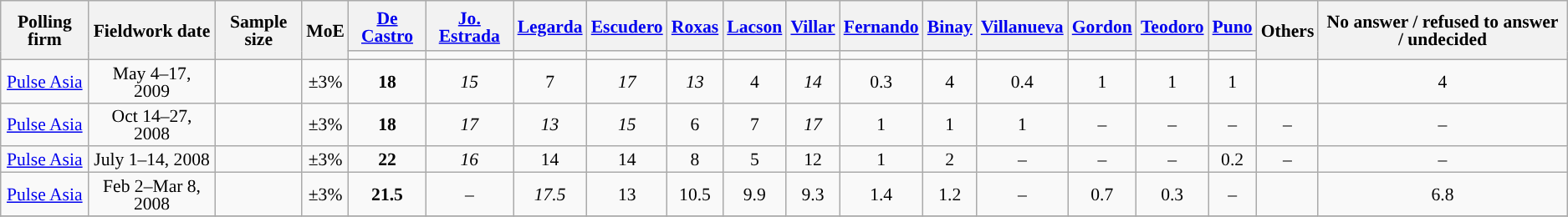<table class="wikitable" style="text-align:center;font-size:90%;line-height:14px;">
<tr style="height:40px;">
<th rowspan="2">Polling firm</th>
<th rowspan="2">Fieldwork date</th>
<th rowspan="2">Sample size</th>
<th rowspan="2"><abbr>MoE</abbr></th>
<th><a href='#'>De Castro</a><br></th>
<th><a href='#'>Jo. Estrada</a><br></th>
<th><a href='#'>Legarda</a><br></th>
<th><a href='#'>Escudero</a><br></th>
<th><a href='#'>Roxas</a><br></th>
<th><a href='#'>Lacson</a><br></th>
<th><a href='#'>Villar</a><br></th>
<th><a href='#'>Fernando</a><br></th>
<th><a href='#'>Binay</a><br></th>
<th><a href='#'>Villanueva</a><br></th>
<th><a href='#'>Gordon</a><br></th>
<th><a href='#'>Teodoro</a><br></th>
<th><a href='#'>Puno</a><br></th>
<th rowspan="2">Others</th>
<th rowspan="2">No answer / refused to answer / undecided</th>
</tr>
<tr>
<td></td>
<td></td>
<td></td>
<td></td>
<td></td>
<td></td>
<td></td>
<td></td>
<td></td>
<td></td>
<td></td>
<td></td>
<td></td>
</tr>
<tr>
<td><a href='#'>Pulse Asia</a></td>
<td>May 4–17, 2009</td>
<td></td>
<td>±3%</td>
<td style="background-color:#"><strong>18</strong></td>
<td style="background-color:#"><em>15</em></td>
<td>7</td>
<td style="background-color:#"><em>17</em></td>
<td style="background-color:#"><em>13</em></td>
<td>4</td>
<td style="background-color:#"><em>14</em></td>
<td>0.3</td>
<td>4</td>
<td>0.4</td>
<td>1</td>
<td>1</td>
<td>1</td>
<td></td>
<td>4</td>
</tr>
<tr>
<td><a href='#'>Pulse Asia</a></td>
<td>Oct 14–27, 2008</td>
<td></td>
<td>±3%</td>
<td style="background-color:#"><strong>18</strong></td>
<td style="background-color:#"><em>17</em></td>
<td style="background-color:#"><em>13</em></td>
<td style="background-color:#"><em>15</em></td>
<td>6</td>
<td>7</td>
<td style="background-color:#"><em>17</em></td>
<td>1</td>
<td>1</td>
<td>1</td>
<td>–</td>
<td>–</td>
<td>–</td>
<td>–</td>
<td>–</td>
</tr>
<tr>
<td><a href='#'>Pulse Asia</a></td>
<td>July 1–14, 2008</td>
<td></td>
<td>±3%</td>
<td style="background-color:#"><strong>22</strong></td>
<td style="background-color:#"><em>16</em></td>
<td>14</td>
<td>14</td>
<td>8</td>
<td>5</td>
<td>12</td>
<td>1</td>
<td>2</td>
<td>–</td>
<td>–</td>
<td>–</td>
<td>0.2</td>
<td>–</td>
<td>–</td>
</tr>
<tr>
<td><a href='#'>Pulse Asia</a></td>
<td>Feb 2–Mar 8, 2008</td>
<td></td>
<td>±3%</td>
<td style="background-color:#"><strong>21.5</strong></td>
<td>–</td>
<td style="background-color:#"><em>17.5</em></td>
<td>13</td>
<td>10.5</td>
<td>9.9</td>
<td>9.3</td>
<td>1.4</td>
<td>1.2</td>
<td>–</td>
<td>0.7</td>
<td>0.3</td>
<td>–</td>
<td></td>
<td>6.8</td>
</tr>
<tr>
</tr>
</table>
